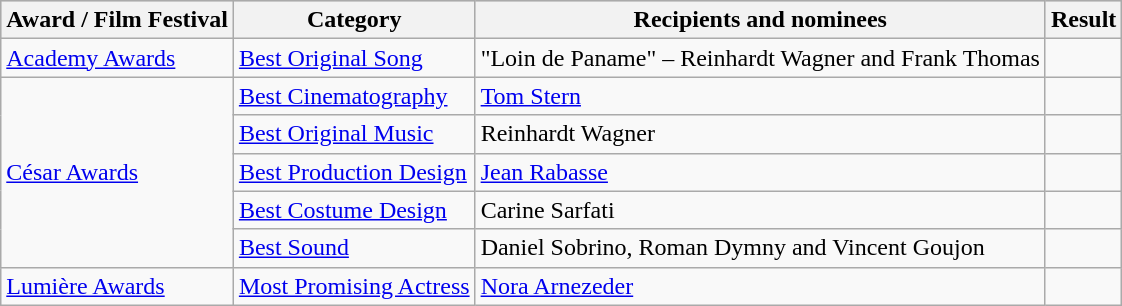<table class="wikitable plainrowheaders sortable">
<tr style="background:#ccc; text-align:center;">
<th scope="col">Award / Film Festival</th>
<th scope="col">Category</th>
<th scope="col">Recipients and nominees</th>
<th scope="col">Result</th>
</tr>
<tr>
<td><a href='#'>Academy Awards</a></td>
<td><a href='#'>Best Original Song</a></td>
<td>"Loin de Paname" – Reinhardt Wagner and Frank Thomas</td>
<td></td>
</tr>
<tr>
<td rowspan=5><a href='#'>César Awards</a></td>
<td><a href='#'>Best Cinematography</a></td>
<td><a href='#'>Tom Stern</a></td>
<td></td>
</tr>
<tr>
<td><a href='#'>Best Original Music</a></td>
<td>Reinhardt Wagner</td>
<td></td>
</tr>
<tr>
<td><a href='#'>Best Production Design</a></td>
<td><a href='#'>Jean Rabasse</a></td>
<td></td>
</tr>
<tr>
<td><a href='#'>Best Costume Design</a></td>
<td>Carine Sarfati</td>
<td></td>
</tr>
<tr>
<td><a href='#'>Best Sound</a></td>
<td>Daniel Sobrino, Roman Dymny and Vincent Goujon</td>
<td></td>
</tr>
<tr>
<td><a href='#'>Lumière Awards</a></td>
<td><a href='#'>Most Promising Actress</a></td>
<td><a href='#'>Nora Arnezeder</a></td>
<td></td>
</tr>
</table>
